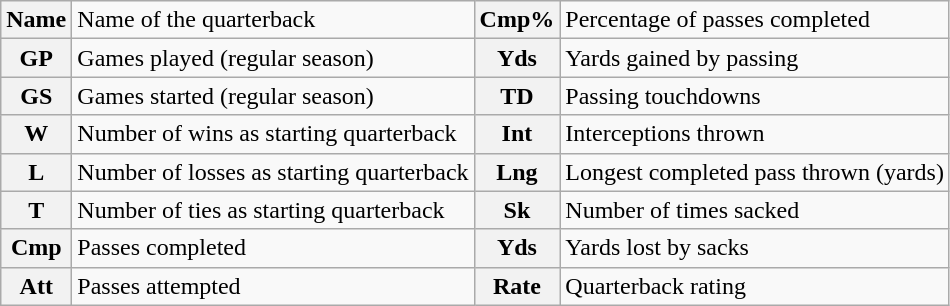<table class="wikitable">
<tr>
<th>Name</th>
<td>Name of the quarterback</td>
<th>Cmp%</th>
<td>Percentage of passes completed</td>
</tr>
<tr>
<th>GP</th>
<td>Games played (regular season)</td>
<th>Yds</th>
<td>Yards gained by passing</td>
</tr>
<tr>
<th>GS</th>
<td>Games started (regular season)</td>
<th>TD</th>
<td>Passing touchdowns</td>
</tr>
<tr>
<th>W</th>
<td>Number of wins as starting quarterback</td>
<th>Int</th>
<td>Interceptions thrown</td>
</tr>
<tr>
<th>L</th>
<td>Number of losses as starting quarterback</td>
<th>Lng</th>
<td>Longest completed pass thrown (yards)</td>
</tr>
<tr>
<th>T</th>
<td>Number of ties as starting quarterback</td>
<th>Sk</th>
<td>Number of times sacked</td>
</tr>
<tr>
<th>Cmp</th>
<td>Passes completed</td>
<th>Yds</th>
<td>Yards lost by sacks</td>
</tr>
<tr>
<th>Att</th>
<td>Passes attempted</td>
<th>Rate</th>
<td>Quarterback rating</td>
</tr>
</table>
